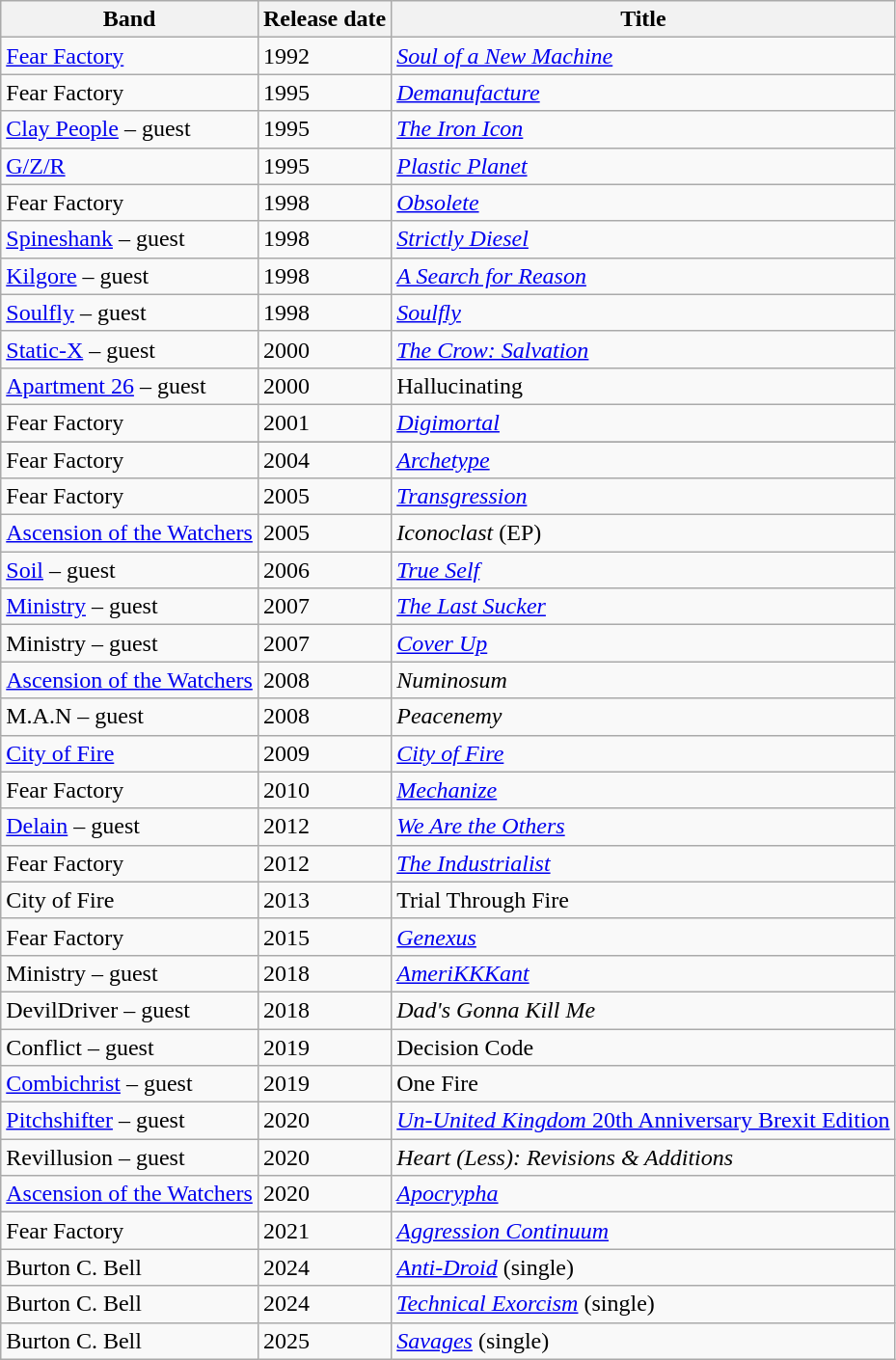<table class="wikitable">
<tr>
<th>Band</th>
<th>Release date</th>
<th>Title</th>
</tr>
<tr>
<td><a href='#'>Fear Factory</a></td>
<td>1992</td>
<td><em><a href='#'>Soul of a New Machine</a></em></td>
</tr>
<tr>
<td>Fear Factory</td>
<td>1995</td>
<td><em><a href='#'>Demanufacture</a></em></td>
</tr>
<tr>
<td><a href='#'>Clay People</a> – guest</td>
<td>1995</td>
<td><em><a href='#'>The Iron Icon</a></em></td>
</tr>
<tr>
<td><a href='#'>G/Z/R</a></td>
<td>1995</td>
<td><em><a href='#'>Plastic Planet</a></em></td>
</tr>
<tr>
<td>Fear Factory</td>
<td>1998</td>
<td><em><a href='#'>Obsolete</a></em></td>
</tr>
<tr>
<td><a href='#'>Spineshank</a> – guest</td>
<td>1998</td>
<td><em><a href='#'>Strictly Diesel</a></em></td>
</tr>
<tr>
<td><a href='#'>Kilgore</a> – guest</td>
<td>1998</td>
<td><em><a href='#'>A Search for Reason</a></em></td>
</tr>
<tr>
<td><a href='#'>Soulfly</a> – guest</td>
<td>1998</td>
<td><em><a href='#'>Soulfly</a></em></td>
</tr>
<tr>
<td><a href='#'>Static-X</a> – guest</td>
<td>2000</td>
<td><em><a href='#'>The Crow: Salvation</a></em></td>
</tr>
<tr>
<td><a href='#'>Apartment 26</a> – guest</td>
<td>2000</td>
<td>Hallucinating</td>
</tr>
<tr>
<td>Fear Factory</td>
<td>2001</td>
<td><em><a href='#'>Digimortal</a></em></td>
</tr>
<tr>
</tr>
<tr>
<td>Fear Factory</td>
<td>2004</td>
<td><em><a href='#'>Archetype</a></em></td>
</tr>
<tr>
<td>Fear Factory</td>
<td>2005</td>
<td><em><a href='#'>Transgression</a></em></td>
</tr>
<tr>
<td><a href='#'>Ascension of the Watchers</a></td>
<td>2005</td>
<td><em>Iconoclast</em> (EP)</td>
</tr>
<tr>
<td><a href='#'>Soil</a> – guest</td>
<td>2006</td>
<td><em><a href='#'>True Self</a></em></td>
</tr>
<tr>
<td><a href='#'>Ministry</a> – guest</td>
<td>2007</td>
<td><em><a href='#'>The Last Sucker</a></em></td>
</tr>
<tr>
<td>Ministry – guest</td>
<td>2007</td>
<td><em><a href='#'>Cover Up</a></em></td>
</tr>
<tr>
<td><a href='#'>Ascension of the Watchers</a></td>
<td>2008</td>
<td><em>Numinosum</em></td>
</tr>
<tr>
<td>M.A.N – guest</td>
<td>2008</td>
<td><em>Peacenemy</em></td>
</tr>
<tr>
<td City of Fire (band)><a href='#'>City of Fire</a></td>
<td>2009</td>
<td City of Fire (album)><em><a href='#'>City of Fire</a></em></td>
</tr>
<tr>
<td>Fear Factory</td>
<td>2010</td>
<td><em><a href='#'>Mechanize</a></em></td>
</tr>
<tr>
<td><a href='#'>Delain</a> – guest</td>
<td>2012</td>
<td><em><a href='#'>We Are the Others</a></em></td>
</tr>
<tr>
<td>Fear Factory</td>
<td>2012</td>
<td><em><a href='#'>The Industrialist</a></em></td>
</tr>
<tr>
<td City of Fire (band)>City of Fire</td>
<td>2013</td>
<td>Trial Through Fire</td>
</tr>
<tr>
<td>Fear Factory</td>
<td>2015</td>
<td><em><a href='#'>Genexus</a></em></td>
</tr>
<tr>
<td>Ministry – guest</td>
<td>2018</td>
<td><em><a href='#'>AmeriKKKant</a></em></td>
</tr>
<tr>
<td>DevilDriver – guest</td>
<td>2018</td>
<td><em>Dad's Gonna Kill Me</em></td>
</tr>
<tr>
<td>Conflict – guest</td>
<td>2019</td>
<td>Decision Code</td>
</tr>
<tr>
<td><a href='#'>Combichrist</a> – guest</td>
<td>2019</td>
<td>One Fire</td>
</tr>
<tr>
<td><a href='#'>Pitchshifter</a> – guest</td>
<td>2020</td>
<td><a href='#'><em>Un-United Kingdom</em> 20th Anniversary Brexit Edition</a></td>
</tr>
<tr>
<td>Revillusion – guest</td>
<td>2020</td>
<td><em>Heart (Less): Revisions & Additions</em></td>
</tr>
<tr>
<td><a href='#'>Ascension of the Watchers</a></td>
<td>2020</td>
<td><em><a href='#'>Apocrypha</a></em></td>
</tr>
<tr>
<td>Fear Factory</td>
<td>2021</td>
<td><em><a href='#'>Aggression Continuum</a></em></td>
</tr>
<tr>
<td>Burton C. Bell</td>
<td>2024</td>
<td><em><a href='#'>Anti-Droid</a></em> (single)</td>
</tr>
<tr>
<td>Burton C. Bell</td>
<td>2024</td>
<td><em><a href='#'>Technical Exorcism</a></em> (single)</td>
</tr>
<tr>
<td>Burton C. Bell</td>
<td>2025</td>
<td><em><a href='#'>Savages</a></em> (single)</td>
</tr>
</table>
